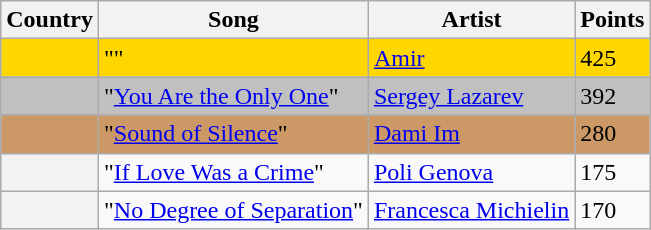<table class="wikitable plainrowheaders">
<tr>
<th scope="col">Country</th>
<th scope="col">Song</th>
<th scope="col">Artist</th>
<th scope="col">Points</th>
</tr>
<tr style="background:gold;">
<th scope="row" style="background:gold;"></th>
<td>""</td>
<td><a href='#'>Amir</a></td>
<td>425</td>
</tr>
<tr style="background:silver;">
<th scope="row" style="background:silver;"></th>
<td>"<a href='#'>You Are the Only One</a>"</td>
<td><a href='#'>Sergey Lazarev</a></td>
<td>392</td>
</tr>
<tr style="background:#c96;">
<th scope="row" style="background:#c96;"></th>
<td>"<a href='#'>Sound of Silence</a>"</td>
<td><a href='#'>Dami Im</a></td>
<td>280</td>
</tr>
<tr>
<th scope="row"></th>
<td>"<a href='#'>If Love Was a Crime</a>"</td>
<td><a href='#'>Poli Genova</a></td>
<td>175</td>
</tr>
<tr>
<th scope="row"></th>
<td>"<a href='#'>No Degree of Separation</a>"</td>
<td><a href='#'>Francesca Michielin</a></td>
<td>170</td>
</tr>
</table>
